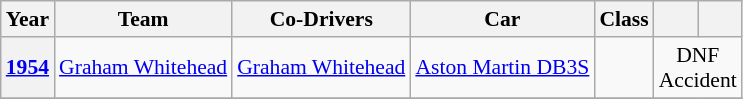<table class="wikitable" style="text-align:center; font-size:90%">
<tr>
<th>Year</th>
<th>Team</th>
<th>Co-Drivers</th>
<th>Car</th>
<th>Class</th>
<th></th>
<th></th>
</tr>
<tr>
<th><a href='#'>1954</a></th>
<td align="left"> <a href='#'>Graham Whitehead</a></td>
<td align="left"> <a href='#'>Graham Whitehead</a></td>
<td align="left"><a href='#'>Aston Martin DB3S</a></td>
<td></td>
<td colspan=2>DNF<br>Accident</td>
</tr>
<tr>
</tr>
</table>
